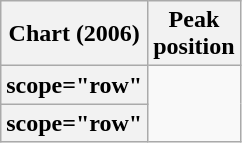<table class="wikitable sortable plainrowheaders">
<tr>
<th scope="col">Chart (2006)</th>
<th scope="col">Peak<br>position</th>
</tr>
<tr>
<th>scope="row" </th>
</tr>
<tr>
<th>scope="row" </th>
</tr>
</table>
